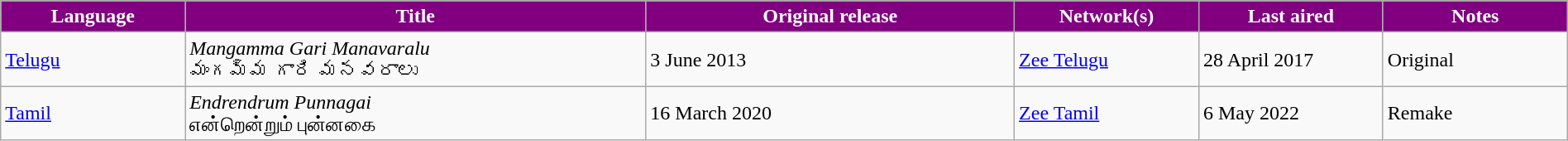<table class="wikitable" style="width: 100%; margin-right: 0;">
<tr style="color:white">
<th style="background:Purple; width:10%;">Language</th>
<th style="background:Purple; width:25%;">Title</th>
<th style="background:Purple; width:20%;">Original release</th>
<th style="background:Purple; width:10%;">Network(s)</th>
<th style="background:Purple; width:10%;">Last aired</th>
<th style="background:Purple; width:10%;">Notes</th>
</tr>
<tr>
<td><a href='#'>Telugu</a></td>
<td><em>Mangamma Gari Manavaralu</em> <br> మంగమ్మ గారి మనవరాలు</td>
<td>3 June 2013</td>
<td><a href='#'>Zee Telugu</a></td>
<td>28 April 2017</td>
<td>Original</td>
</tr>
<tr>
<td><a href='#'>Tamil</a></td>
<td><em>Endrendrum Punnagai</em> <br> என்றென்றும் புன்னகை</td>
<td>16 March 2020</td>
<td><a href='#'>Zee Tamil</a></td>
<td>6 May 2022</td>
<td>Remake</td>
</tr>
</table>
